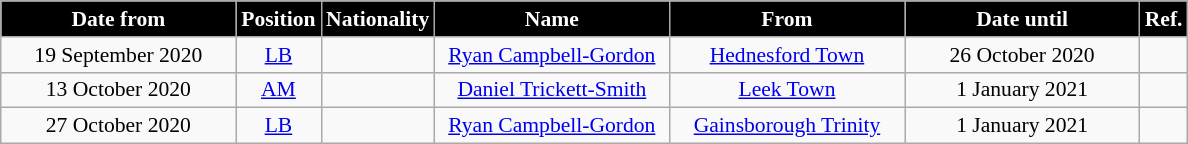<table class="wikitable"  style="text-align:center; font-size:90%; ">
<tr>
<th style="background:#000000; color:#FFFFFF; width:150px;">Date from</th>
<th style="background:#000000; color:#FFFFFF; width:50px;">Position</th>
<th style="background:#000000; color:#FFFFFF; width:50px;">Nationality</th>
<th style="background:#000000; color:#FFFFFF; width:150px;">Name</th>
<th style="background:#000000; color:#FFFFFF; width:150px;">From</th>
<th style="background:#000000; color:#FFFFFF; width:150px;">Date until</th>
<th style="background:#000000; color:#FFFFFF; width:25px;">Ref.</th>
</tr>
<tr>
<td>19 September 2020</td>
<td><a href='#'>LB</a></td>
<td></td>
<td><a href='#'>Ryan Campbell-Gordon</a></td>
<td><a href='#'>Hednesford Town</a></td>
<td>26 October 2020</td>
<td></td>
</tr>
<tr>
<td>13 October 2020</td>
<td><a href='#'>AM</a></td>
<td></td>
<td><a href='#'>Daniel Trickett-Smith</a></td>
<td><a href='#'>Leek Town</a></td>
<td>1 January 2021</td>
<td></td>
</tr>
<tr>
<td>27 October 2020</td>
<td><a href='#'>LB</a></td>
<td></td>
<td><a href='#'>Ryan Campbell-Gordon</a></td>
<td><a href='#'>Gainsborough Trinity</a></td>
<td>1 January 2021</td>
<td></td>
</tr>
</table>
